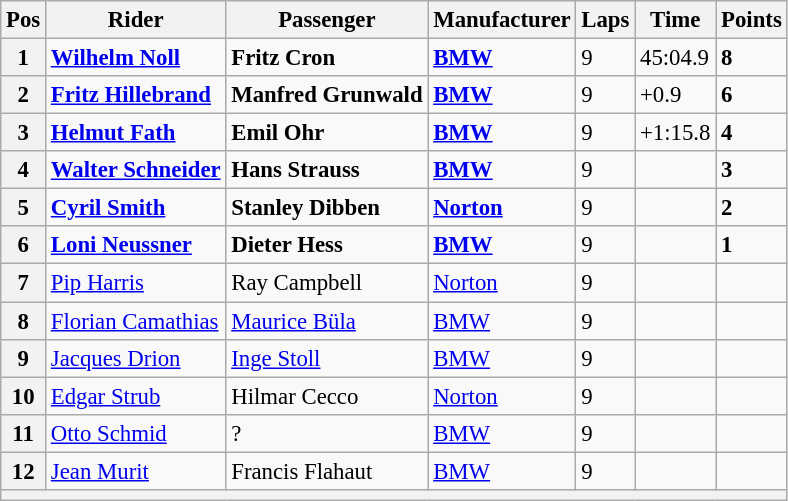<table class="wikitable" style="font-size: 95%;">
<tr>
<th>Pos</th>
<th>Rider</th>
<th>Passenger</th>
<th>Manufacturer</th>
<th>Laps</th>
<th>Time</th>
<th>Points</th>
</tr>
<tr>
<th>1</th>
<td> <strong><a href='#'>Wilhelm Noll</a></strong></td>
<td> <strong>Fritz Cron</strong></td>
<td><strong><a href='#'>BMW</a></strong></td>
<td>9</td>
<td>45:04.9</td>
<td><strong>8</strong></td>
</tr>
<tr>
<th>2</th>
<td> <strong><a href='#'>Fritz Hillebrand</a></strong></td>
<td> <strong>Manfred Grunwald</strong></td>
<td><strong><a href='#'>BMW</a></strong></td>
<td>9</td>
<td>+0.9</td>
<td><strong>6</strong></td>
</tr>
<tr>
<th>3</th>
<td> <strong><a href='#'>Helmut Fath</a></strong></td>
<td> <strong>Emil Ohr</strong></td>
<td><strong><a href='#'>BMW</a></strong></td>
<td>9</td>
<td>+1:15.8</td>
<td><strong>4</strong></td>
</tr>
<tr>
<th>4</th>
<td> <strong><a href='#'>Walter Schneider</a></strong></td>
<td> <strong>Hans Strauss</strong></td>
<td><strong><a href='#'>BMW</a></strong></td>
<td>9</td>
<td></td>
<td><strong>3</strong></td>
</tr>
<tr>
<th>5</th>
<td> <strong><a href='#'>Cyril Smith</a></strong></td>
<td> <strong>Stanley Dibben</strong></td>
<td><strong><a href='#'>Norton</a></strong></td>
<td>9</td>
<td></td>
<td><strong>2</strong></td>
</tr>
<tr>
<th>6</th>
<td> <strong><a href='#'>Loni Neussner</a></strong></td>
<td> <strong>Dieter Hess</strong></td>
<td><strong><a href='#'>BMW</a></strong></td>
<td>9</td>
<td></td>
<td><strong>1</strong></td>
</tr>
<tr>
<th>7</th>
<td> <a href='#'>Pip Harris</a></td>
<td> Ray Campbell</td>
<td><a href='#'>Norton</a></td>
<td>9</td>
<td></td>
<td></td>
</tr>
<tr>
<th>8</th>
<td> <a href='#'>Florian Camathias</a></td>
<td> <a href='#'>Maurice Büla</a></td>
<td><a href='#'>BMW</a></td>
<td>9</td>
<td></td>
<td></td>
</tr>
<tr>
<th>9</th>
<td> <a href='#'>Jacques Drion</a></td>
<td> <a href='#'>Inge Stoll</a></td>
<td><a href='#'>BMW</a></td>
<td>9</td>
<td></td>
<td></td>
</tr>
<tr>
<th>10</th>
<td> <a href='#'>Edgar Strub</a></td>
<td> Hilmar Cecco</td>
<td><a href='#'>Norton</a></td>
<td>9</td>
<td></td>
<td></td>
</tr>
<tr>
<th>11</th>
<td> <a href='#'>Otto Schmid</a></td>
<td> ?</td>
<td><a href='#'>BMW</a></td>
<td>9</td>
<td></td>
<td></td>
</tr>
<tr>
<th>12</th>
<td> <a href='#'>Jean Murit</a></td>
<td> Francis Flahaut</td>
<td><a href='#'>BMW</a></td>
<td>9</td>
<td></td>
<td></td>
</tr>
<tr>
<th colspan=7></th>
</tr>
</table>
